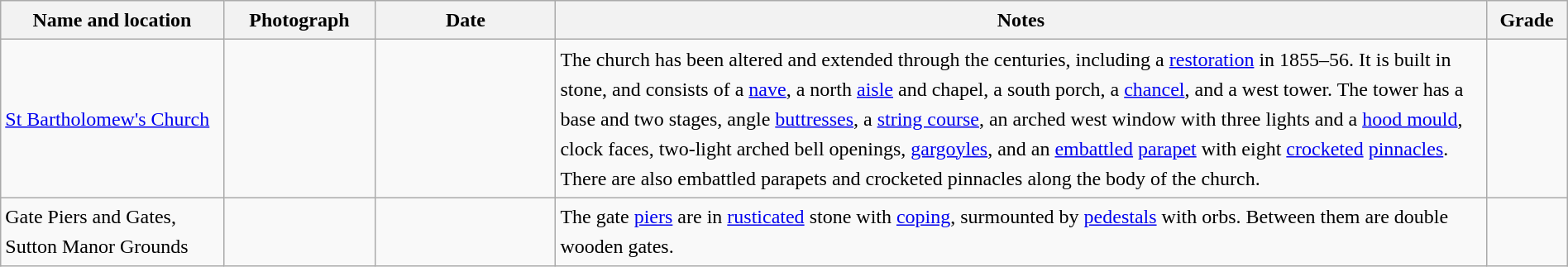<table class="wikitable sortable plainrowheaders" style="width:100%; border:0px; text-align:left; line-height:150%">
<tr>
<th scope="col"  style="width:150px">Name and location</th>
<th scope="col"  style="width:100px" class="unsortable">Photograph</th>
<th scope="col"  style="width:120px">Date</th>
<th scope="col"  style="width:650px" class="unsortable">Notes</th>
<th scope="col"  style="width:50px">Grade</th>
</tr>
<tr>
<td><a href='#'>St Bartholomew's Church</a><br><small></small></td>
<td></td>
<td align="center"></td>
<td>The church has been altered and extended through the centuries, including a <a href='#'>restoration</a> in 1855–56.  It is built in stone, and consists of a <a href='#'>nave</a>, a north <a href='#'>aisle</a> and chapel, a south porch, a <a href='#'>chancel</a>, and a west tower.  The tower has a base and two stages, angle <a href='#'>buttresses</a>, a <a href='#'>string course</a>, an arched west window with three lights and a <a href='#'>hood mould</a>, clock faces, two-light arched bell openings, <a href='#'>gargoyles</a>, and an <a href='#'>embattled</a> <a href='#'>parapet</a> with eight <a href='#'>crocketed</a> <a href='#'>pinnacles</a>.  There are also embattled parapets and crocketed pinnacles along the body of the church.</td>
<td align="center" ></td>
</tr>
<tr>
<td>Gate Piers and Gates,<br>Sutton Manor Grounds<br><small></small></td>
<td></td>
<td align="center"></td>
<td>The gate <a href='#'>piers</a> are in <a href='#'>rusticated</a> stone with <a href='#'>coping</a>, surmounted by <a href='#'>pedestals</a> with orbs.  Between them are double wooden gates.</td>
<td align="center" ></td>
</tr>
<tr>
</tr>
</table>
